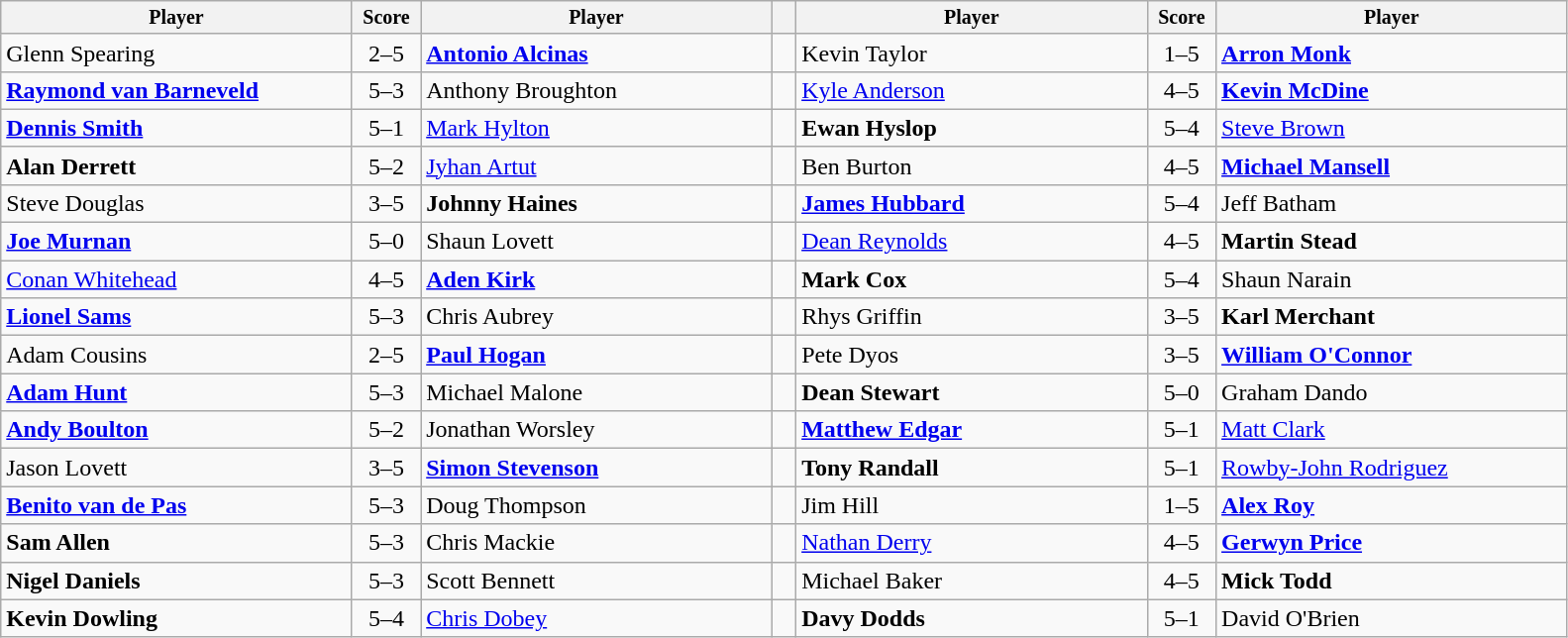<table class="wikitable">
<tr style="font-size:10pt;font-weight:bold">
<th width=230>Player</th>
<th width=40>Score</th>
<th width=230>Player</th>
<th width=10></th>
<th width=230>Player</th>
<th width=40>Score</th>
<th width=230>Player</th>
</tr>
<tr>
<td> Glenn Spearing</td>
<td align=center>2–5</td>
<td><strong> <a href='#'>Antonio Alcinas</a></strong></td>
<td></td>
<td> Kevin Taylor</td>
<td align=center>1–5</td>
<td><strong> <a href='#'>Arron Monk</a></strong></td>
</tr>
<tr>
<td><strong> <a href='#'>Raymond van Barneveld</a></strong></td>
<td align=center>5–3</td>
<td> Anthony Broughton</td>
<td></td>
<td> <a href='#'>Kyle Anderson</a></td>
<td align=center>4–5</td>
<td><strong> <a href='#'>Kevin McDine</a></strong></td>
</tr>
<tr>
<td><strong> <a href='#'>Dennis Smith</a></strong></td>
<td align=center>5–1</td>
<td> <a href='#'>Mark Hylton</a></td>
<td></td>
<td><strong> Ewan Hyslop</strong></td>
<td align=center>5–4</td>
<td> <a href='#'>Steve Brown</a></td>
</tr>
<tr>
<td><strong> Alan Derrett</strong></td>
<td align=center>5–2</td>
<td> <a href='#'>Jyhan Artut</a></td>
<td></td>
<td> Ben Burton</td>
<td align=center>4–5</td>
<td><strong> <a href='#'>Michael Mansell</a></strong></td>
</tr>
<tr>
<td> Steve Douglas</td>
<td align=center>3–5</td>
<td><strong> Johnny Haines</strong></td>
<td></td>
<td><strong> <a href='#'>James Hubbard</a></strong></td>
<td align=center>5–4</td>
<td> Jeff Batham</td>
</tr>
<tr>
<td><strong> <a href='#'>Joe Murnan</a></strong></td>
<td align=center>5–0</td>
<td> Shaun Lovett</td>
<td></td>
<td> <a href='#'>Dean Reynolds</a></td>
<td align=center>4–5</td>
<td><strong> Martin Stead</strong></td>
</tr>
<tr>
<td> <a href='#'>Conan Whitehead</a></td>
<td align=center>4–5</td>
<td><strong> <a href='#'>Aden Kirk</a></strong></td>
<td></td>
<td><strong> Mark Cox</strong></td>
<td align=center>5–4</td>
<td> Shaun Narain</td>
</tr>
<tr>
<td><strong> <a href='#'>Lionel Sams</a></strong></td>
<td align=center>5–3</td>
<td> Chris Aubrey</td>
<td></td>
<td> Rhys Griffin</td>
<td align=center>3–5</td>
<td><strong> Karl Merchant</strong></td>
</tr>
<tr>
<td> Adam Cousins</td>
<td align=center>2–5</td>
<td><strong> <a href='#'>Paul Hogan</a></strong></td>
<td></td>
<td> Pete Dyos</td>
<td align=center>3–5</td>
<td><strong> <a href='#'>William O'Connor</a></strong></td>
</tr>
<tr>
<td><strong> <a href='#'>Adam Hunt</a></strong></td>
<td align=center>5–3</td>
<td> Michael Malone</td>
<td></td>
<td><strong> Dean Stewart</strong></td>
<td align=center>5–0</td>
<td> Graham Dando</td>
</tr>
<tr>
<td><strong> <a href='#'>Andy Boulton</a></strong></td>
<td align=center>5–2</td>
<td> Jonathan Worsley</td>
<td></td>
<td><strong> <a href='#'>Matthew Edgar</a></strong></td>
<td align=center>5–1</td>
<td> <a href='#'>Matt Clark</a></td>
</tr>
<tr>
<td> Jason Lovett</td>
<td align=center>3–5</td>
<td><strong> <a href='#'>Simon Stevenson</a></strong></td>
<td></td>
<td><strong> Tony Randall</strong></td>
<td align=center>5–1</td>
<td> <a href='#'>Rowby-John Rodriguez</a></td>
</tr>
<tr>
<td><strong> <a href='#'>Benito van de Pas</a></strong></td>
<td align=center>5–3</td>
<td> Doug Thompson</td>
<td></td>
<td> Jim Hill</td>
<td align=center>1–5</td>
<td><strong> <a href='#'>Alex Roy</a></strong></td>
</tr>
<tr>
<td><strong> Sam Allen</strong></td>
<td align=center>5–3</td>
<td> Chris Mackie</td>
<td></td>
<td> <a href='#'>Nathan Derry</a></td>
<td align=center>4–5</td>
<td><strong> <a href='#'>Gerwyn Price</a></strong></td>
</tr>
<tr>
<td><strong> Nigel Daniels</strong></td>
<td align=center>5–3</td>
<td> Scott Bennett</td>
<td></td>
<td> Michael Baker</td>
<td align=center>4–5</td>
<td><strong> Mick Todd</strong></td>
</tr>
<tr>
<td><strong> Kevin Dowling</strong></td>
<td align=center>5–4</td>
<td> <a href='#'>Chris Dobey</a></td>
<td></td>
<td><strong> Davy Dodds</strong></td>
<td align=center>5–1</td>
<td> David O'Brien</td>
</tr>
</table>
